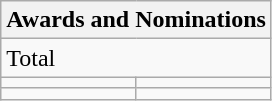<table class="wikitable">
<tr>
<th colspan="2">Awards and Nominations</th>
</tr>
<tr>
<td colspan="2">Total</td>
</tr>
<tr>
<td></td>
<td></td>
</tr>
<tr>
<td></td>
<td></td>
</tr>
</table>
